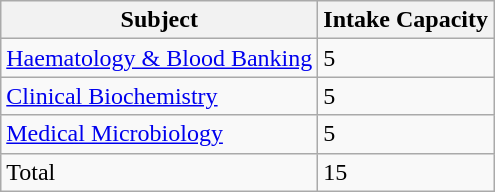<table class="wikitable">
<tr>
<th>Subject</th>
<th>Intake Capacity</th>
</tr>
<tr>
<td><a href='#'>Haematology & Blood Banking</a></td>
<td>5</td>
</tr>
<tr>
<td><a href='#'>Clinical Biochemistry</a></td>
<td>5</td>
</tr>
<tr>
<td><a href='#'>Medical Microbiology</a></td>
<td>5</td>
</tr>
<tr>
<td>Total</td>
<td>15</td>
</tr>
</table>
